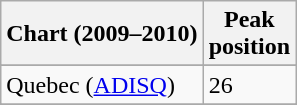<table class="wikitable sortable">
<tr>
<th>Chart (2009–2010)</th>
<th>Peak<br>position</th>
</tr>
<tr>
</tr>
<tr>
</tr>
<tr>
</tr>
<tr>
</tr>
<tr>
</tr>
<tr>
</tr>
<tr>
</tr>
<tr>
</tr>
<tr>
<td>Quebec (<a href='#'>ADISQ</a>)</td>
<td>26</td>
</tr>
<tr>
</tr>
<tr>
</tr>
<tr>
</tr>
<tr>
</tr>
<tr>
</tr>
<tr>
</tr>
</table>
